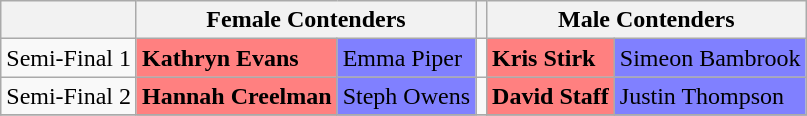<table class="wikitable">
<tr>
<th></th>
<th colspan=2>Female Contenders</th>
<th></th>
<th colspan=2>Male Contenders</th>
</tr>
<tr>
<td>Semi-Final 1</td>
<td bgcolor=#ff8080><strong>Kathryn Evans</strong></td>
<td bgcolor=#8080ff>Emma Piper</td>
<td></td>
<td bgcolor=#ff8080><strong>Kris Stirk</strong></td>
<td bgcolor=#8080ff>Simeon Bambrook</td>
</tr>
<tr>
<td>Semi-Final 2</td>
<td bgcolor=#ff8080><strong>Hannah Creelman</strong></td>
<td bgcolor=#8080ff>Steph Owens</td>
<td></td>
<td bgcolor=#ff8080><strong>David Staff</strong></td>
<td bgcolor=#8080ff>Justin Thompson</td>
</tr>
<tr>
</tr>
</table>
